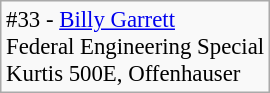<table class="wikitable" style="font-size: 95%;">
<tr>
<td>#33 - <a href='#'>Billy Garrett</a><br>Federal Engineering Special<br>Kurtis 500E, Offenhauser</td>
</tr>
</table>
